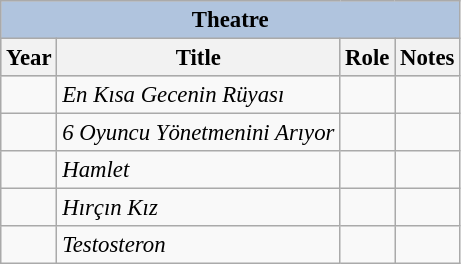<table class="wikitable plainrowheaders sortable" style="margin-right: 0; font-size: 95%;">
<tr bgcolor="#CCCCCC" align="center">
<th colspan="4" style="background: LightSteelBlue;">Theatre</th>
</tr>
<tr bgcolor="#CCCCCC" align="center">
<th>Year</th>
<th>Title</th>
<th>Role</th>
<th>Notes</th>
</tr>
<tr>
<td></td>
<td><em>En Kısa Gecenin Rüyası</em></td>
<td></td>
<td></td>
</tr>
<tr>
<td></td>
<td><em>6 Oyuncu Yönetmenini Arıyor</em></td>
<td></td>
<td></td>
</tr>
<tr>
<td></td>
<td><em>Hamlet</em></td>
<td></td>
<td></td>
</tr>
<tr>
<td></td>
<td><em>Hırçın Kız</em></td>
<td></td>
<td></td>
</tr>
<tr>
<td></td>
<td><em>Testosteron</em></td>
<td></td>
<td></td>
</tr>
</table>
